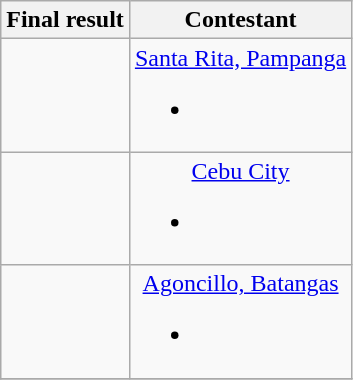<table class="wikitable" style="text-align:center;">
<tr>
<th>Final result</th>
<th>Contestant</th>
</tr>
<tr>
<td></td>
<td><a href='#'>Santa Rita, Pampanga</a><br><ul><li></li></ul></td>
</tr>
<tr>
<td></td>
<td><a href='#'>Cebu City</a><br><ul><li></li></ul></td>
</tr>
<tr>
<td></td>
<td><a href='#'>Agoncillo, Batangas</a><br><ul><li></li></ul></td>
</tr>
<tr>
</tr>
</table>
